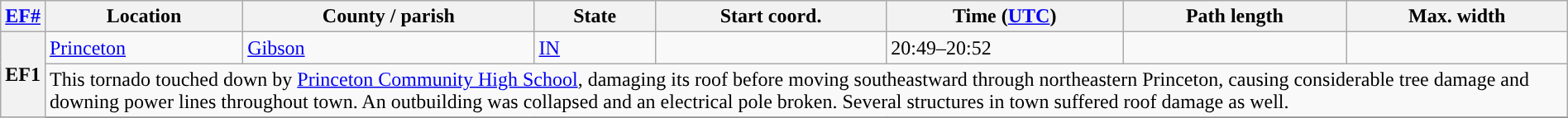<table class="wikitable sortable" style="width:100%;">
<tr>
<th scope="col" width="2%" align="center"><a href='#'>EF#</a></th>
<th scope="col" align="center" class="unsortable">Location</th>
<th scope="col" align="center" class="unsortable">County / parish</th>
<th scope="col" align="center">State</th>
<th scope="col" align="center">Start coord.</th>
<th scope="col" align="center">Time (<a href='#'>UTC</a>)</th>
<th scope="col" align="center">Path length</th>
<th scope="col" align="center">Max. width</th>
</tr>
<tr>
<th scope="row" rowspan="2" style="background-color:#">EF1</th>
<td><a href='#'>Princeton</a></td>
<td><a href='#'>Gibson</a></td>
<td><a href='#'>IN</a></td>
<td></td>
<td>20:49–20:52</td>
<td></td>
<td></td>
</tr>
<tr class="expand-child">
<td colspan="8" style=" border-bottom: 1px solid black;">This tornado touched down by <a href='#'>Princeton Community High School</a>, damaging its roof before moving southeastward through northeastern Princeton, causing considerable tree damage and downing power lines throughout town. An outbuilding was collapsed and an electrical pole broken. Several structures in town suffered roof damage as well.</td>
</tr>
<tr>
</tr>
</table>
